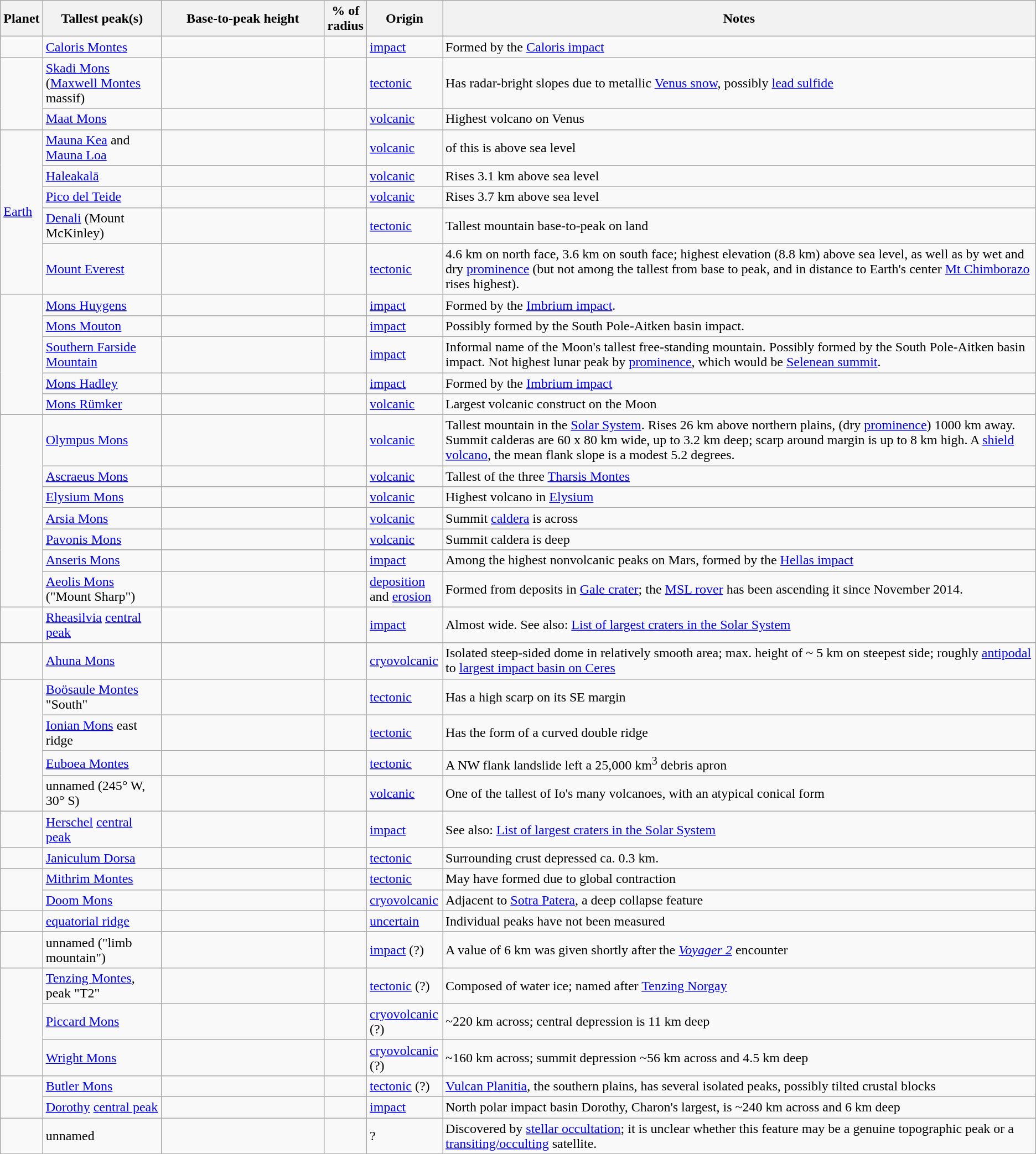<table class="wikitable sortable">
<tr>
<th width="30">Planet</th>
<th class=unsortable>Tallest peak(s)</th>
<th width="189">Base-to-peak height</th>
<th width="20">% of radius</th>
<th width="84">Origin</th>
<th class=unsortable>Notes</th>
</tr>
<tr>
<td></td>
<td><a href='#'>Caloris Montes</a></td>
<td></td>
<td></td>
<td><a href='#'>impact</a></td>
<td>Formed by the <a href='#'>Caloris impact</a></td>
</tr>
<tr>
<td rowspan="2"></td>
<td><a href='#'>Skadi Mons</a> (<a href='#'>Maxwell Montes</a> massif)</td>
<td></td>
<td></td>
<td><a href='#'>tectonic</a></td>
<td>Has radar-bright slopes due to metallic <a href='#'>Venus snow</a>, possibly <a href='#'>lead sulfide</a></td>
</tr>
<tr>
<td><a href='#'>Maat Mons</a></td>
<td></td>
<td></td>
<td><a href='#'>volcanic</a></td>
<td>Highest volcano on Venus</td>
</tr>
<tr>
<td rowspan="5"> <a href='#'>Earth</a></td>
<td><a href='#'>Mauna Kea</a> and <a href='#'>Mauna Loa</a></td>
<td></td>
<td></td>
<td><a href='#'>volcanic</a></td>
<td> of this is above sea level</td>
</tr>
<tr>
<td><a href='#'>Haleakalā</a></td>
<td></td>
<td></td>
<td><a href='#'>volcanic</a></td>
<td>Rises 3.1 km above sea level</td>
</tr>
<tr>
<td><a href='#'>Pico del Teide</a></td>
<td></td>
<td></td>
<td><a href='#'>volcanic</a></td>
<td>Rises 3.7 km above sea level</td>
</tr>
<tr>
<td><a href='#'>Denali</a> (Mount McKinley)</td>
<td></td>
<td></td>
<td><a href='#'>tectonic</a></td>
<td>Tallest mountain base-to-peak on land</td>
</tr>
<tr>
<td><a href='#'>Mount Everest</a></td>
<td></td>
<td></td>
<td><a href='#'>tectonic</a></td>
<td>4.6 km on north face, 3.6 km on south face; highest elevation (8.8 km) above sea level, as well as by wet and dry <a href='#'>prominence</a> (but not among the tallest from base to peak, and in distance to Earth's center <a href='#'>Mt Chimborazo</a> rises highest).<br></td>
</tr>
<tr>
<td rowspan="5"></td>
<td><a href='#'>Mons Huygens</a></td>
<td></td>
<td></td>
<td><a href='#'>impact</a></td>
<td>Formed by the <a href='#'>Imbrium impact</a>.</td>
</tr>
<tr>
<td><a href='#'>Mons Mouton</a></td>
<td></td>
<td></td>
<td><a href='#'>impact</a></td>
<td>Possibly formed by the South Pole-Aitken basin impact.</td>
</tr>
<tr>
<td><a href='#'>Southern Farside Mountain</a></td>
<td></td>
<td></td>
<td><a href='#'>impact</a></td>
<td>Informal name of the Moon's tallest free-standing mountain. Possibly formed by the South Pole-Aitken basin impact. Not highest lunar peak by <a href='#'>prominence</a>, which would be <a href='#'>Selenean summit</a>.</td>
</tr>
<tr>
<td><a href='#'>Mons Hadley</a></td>
<td></td>
<td></td>
<td><a href='#'>impact</a></td>
<td>Formed by the <a href='#'>Imbrium impact</a></td>
</tr>
<tr>
<td><a href='#'>Mons Rümker</a></td>
<td></td>
<td></td>
<td><a href='#'>volcanic</a></td>
<td>Largest volcanic construct on the Moon</td>
</tr>
<tr>
<td rowspan=7></td>
<td><a href='#'>Olympus Mons</a></td>
<td></td>
<td></td>
<td><a href='#'>volcanic</a></td>
<td>Tallest mountain in the <a href='#'>Solar System</a>. Rises 26 km above northern plains, (dry <a href='#'>prominence</a>) 1000 km away. Summit calderas are 60 x 80 km wide, up to 3.2 km deep; scarp around margin is up to 8 km high. A <a href='#'>shield volcano</a>, the mean flank slope is a modest 5.2 degrees.</td>
</tr>
<tr>
<td><a href='#'>Ascraeus Mons</a></td>
<td></td>
<td></td>
<td><a href='#'>volcanic</a></td>
<td>Tallest of the three <a href='#'>Tharsis Montes</a></td>
</tr>
<tr>
<td><a href='#'>Elysium Mons</a></td>
<td></td>
<td></td>
<td><a href='#'>volcanic</a></td>
<td>Highest volcano in <a href='#'>Elysium</a></td>
</tr>
<tr>
<td><a href='#'>Arsia Mons</a></td>
<td></td>
<td></td>
<td><a href='#'>volcanic</a></td>
<td>Summit <a href='#'>caldera</a> is  across</td>
</tr>
<tr>
<td><a href='#'>Pavonis Mons</a></td>
<td></td>
<td></td>
<td><a href='#'>volcanic</a></td>
<td>Summit caldera is  deep</td>
</tr>
<tr>
<td><a href='#'>Anseris Mons</a></td>
<td></td>
<td></td>
<td><a href='#'>impact</a></td>
<td>Among the highest nonvolcanic peaks on Mars, formed by the <a href='#'>Hellas impact</a></td>
</tr>
<tr>
<td><a href='#'>Aeolis Mons</a> ("Mount Sharp")</td>
<td></td>
<td></td>
<td><a href='#'>deposition</a> and <a href='#'>erosion</a></td>
<td>Formed from deposits in <a href='#'>Gale crater</a>; the <a href='#'>MSL rover</a> has been ascending it since November 2014.</td>
</tr>
<tr>
<td></td>
<td><a href='#'>Rheasilvia</a> <a href='#'>central peak</a></td>
<td></td>
<td></td>
<td><a href='#'>impact</a></td>
<td>Almost  wide. See also: <a href='#'>List of largest craters in the Solar System</a></td>
</tr>
<tr>
<td></td>
<td><a href='#'>Ahuna Mons</a></td>
<td></td>
<td></td>
<td><a href='#'>cryovolcanic</a></td>
<td>Isolated steep-sided dome in relatively smooth area; max. height of ~ 5 km on steepest side; roughly <a href='#'>antipodal</a> to <a href='#'>largest impact basin on Ceres</a></td>
</tr>
<tr>
<td rowspan="4"></td>
<td><a href='#'>Boösaule Montes</a> "South"</td>
<td></td>
<td></td>
<td><a href='#'>tectonic</a></td>
<td>Has a  high scarp on its SE margin</td>
</tr>
<tr>
<td><a href='#'>Ionian Mons</a> east ridge</td>
<td></td>
<td></td>
<td><a href='#'>tectonic</a></td>
<td>Has the form of a curved double ridge</td>
</tr>
<tr>
<td><a href='#'>Euboea Montes</a></td>
<td></td>
<td></td>
<td><a href='#'>tectonic</a></td>
<td>A NW flank landslide left a 25,000 km<sup>3</sup> debris apron</td>
</tr>
<tr>
<td>unnamed (245° W, 30° S)</td>
<td></td>
<td></td>
<td><a href='#'>volcanic</a></td>
<td>One of the tallest of Io's many volcanoes, with an atypical conical form</td>
</tr>
<tr>
<td></td>
<td><a href='#'>Herschel</a> <a href='#'>central peak</a></td>
<td></td>
<td></td>
<td><a href='#'>impact</a></td>
<td>See also: <a href='#'>List of largest craters in the Solar System</a></td>
</tr>
<tr>
<td></td>
<td><a href='#'>Janiculum Dorsa</a></td>
<td></td>
<td></td>
<td><a href='#'>tectonic</a></td>
<td>Surrounding crust depressed ca. 0.3 km.</td>
</tr>
<tr>
<td rowspan="2"></td>
<td><a href='#'>Mithrim Montes</a></td>
<td></td>
<td></td>
<td><a href='#'>tectonic</a></td>
<td>May have formed due to global contraction</td>
</tr>
<tr>
<td><a href='#'>Doom Mons</a></td>
<td></td>
<td></td>
<td><a href='#'>cryovolcanic</a></td>
<td>Adjacent to <a href='#'>Sotra Patera</a>, a  deep collapse feature</td>
</tr>
<tr>
<td></td>
<td><a href='#'>equatorial ridge</a></td>
<td></td>
<td></td>
<td><a href='#'>uncertain</a></td>
<td>Individual peaks have not been measured</td>
</tr>
<tr>
<td></td>
<td>unnamed ("limb mountain")</td>
<td></td>
<td></td>
<td><a href='#'>impact</a> (?)</td>
<td>A value of 6 km was given shortly after the <em><a href='#'>Voyager 2</a></em> encounter</td>
</tr>
<tr>
<td rowspan="3"></td>
<td><a href='#'>Tenzing Montes</a>, peak "T2"</td>
<td></td>
<td></td>
<td><a href='#'>tectonic</a> (?)</td>
<td>Composed of water ice; named after <a href='#'>Tenzing Norgay</a></td>
</tr>
<tr>
<td><a href='#'>Piccard Mons</a></td>
<td></td>
<td></td>
<td><a href='#'>cryovolcanic</a> (?)</td>
<td>~220 km across; central depression is 11 km deep</td>
</tr>
<tr>
<td><a href='#'>Wright Mons</a></td>
<td></td>
<td></td>
<td><a href='#'>cryovolcanic</a> (?)</td>
<td>~160 km across; summit depression ~56 km across and 4.5 km deep</td>
</tr>
<tr>
<td rowspan="2"></td>
<td><a href='#'>Butler Mons</a></td>
<td></td>
<td></td>
<td><a href='#'>tectonic</a> (?)</td>
<td><a href='#'>Vulcan Planitia</a>, the southern plains, has several isolated peaks, possibly tilted crustal blocks</td>
</tr>
<tr>
<td><a href='#'>Dorothy</a> <a href='#'>central peak</a></td>
<td></td>
<td></td>
<td><a href='#'>impact</a></td>
<td>North polar impact basin Dorothy, Charon's largest, is ~240 km across and 6 km deep</td>
</tr>
<tr>
<td></td>
<td>unnamed</td>
<td></td>
<td></td>
<td>?</td>
<td>Discovered by <a href='#'>stellar occultation</a>; it is unclear whether this feature may be a genuine topographic peak or a <a href='#'>transiting/occulting</a> satellite.</td>
</tr>
</table>
